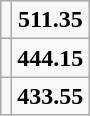<table class="wikitable">
<tr>
<td></td>
<td align=center><strong>511.35</strong></td>
</tr>
<tr>
<td></td>
<td align=center><strong>444.15</strong></td>
</tr>
<tr>
<td></td>
<td align=center><strong>433.55</strong></td>
</tr>
</table>
